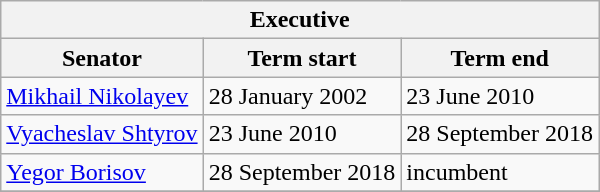<table class="wikitable sortable">
<tr>
<th colspan=3>Executive</th>
</tr>
<tr>
<th>Senator</th>
<th>Term start</th>
<th>Term end</th>
</tr>
<tr>
<td><a href='#'>Mikhail Nikolayev</a></td>
<td>28 January 2002</td>
<td>23 June 2010</td>
</tr>
<tr>
<td><a href='#'>Vyacheslav Shtyrov</a></td>
<td>23 June 2010</td>
<td>28 September 2018</td>
</tr>
<tr>
<td><a href='#'>Yegor Borisov</a></td>
<td>28 September 2018</td>
<td>incumbent</td>
</tr>
<tr>
</tr>
</table>
